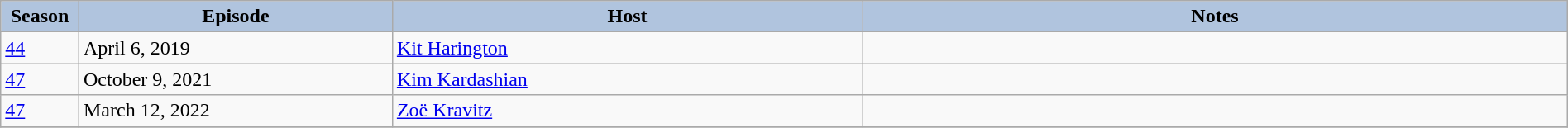<table class="wikitable" style="width:100%;">
<tr>
<th style="background:#B0C4DE;" width="5%">Season</th>
<th style="background:#B0C4DE;" width="20%">Episode</th>
<th style="background:#B0C4DE;" width="30%">Host</th>
<th style="background:#B0C4DE;" width="45%">Notes</th>
</tr>
<tr>
<td><a href='#'>44</a></td>
<td>April 6, 2019</td>
<td><a href='#'>Kit Harington</a></td>
<td></td>
</tr>
<tr>
<td><a href='#'>47</a></td>
<td>October 9, 2021</td>
<td><a href='#'>Kim Kardashian</a></td>
<td></td>
</tr>
<tr>
<td><a href='#'>47</a></td>
<td>March 12, 2022</td>
<td><a href='#'>Zoë Kravitz</a></td>
<td></td>
</tr>
<tr>
</tr>
</table>
